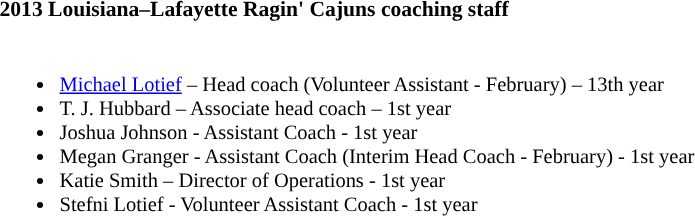<table class="toccolours" style="text-align: left; font-size:90%;">
<tr>
<th colspan="9">2013 Louisiana–Lafayette Ragin' Cajuns coaching staff</th>
</tr>
<tr>
<td style="font-size:95%; vertical-align:top;"><br><ul><li><a href='#'>Michael Lotief</a> – Head coach (Volunteer Assistant - February) – 13th year</li><li>T. J. Hubbard – Associate head coach – 1st year</li><li>Joshua Johnson - Assistant Coach - 1st year</li><li>Megan Granger - Assistant Coach (Interim Head Coach - February) - 1st year</li><li>Katie Smith – Director of Operations - 1st year</li><li>Stefni Lotief - Volunteer Assistant Coach - 1st year</li></ul></td>
</tr>
</table>
